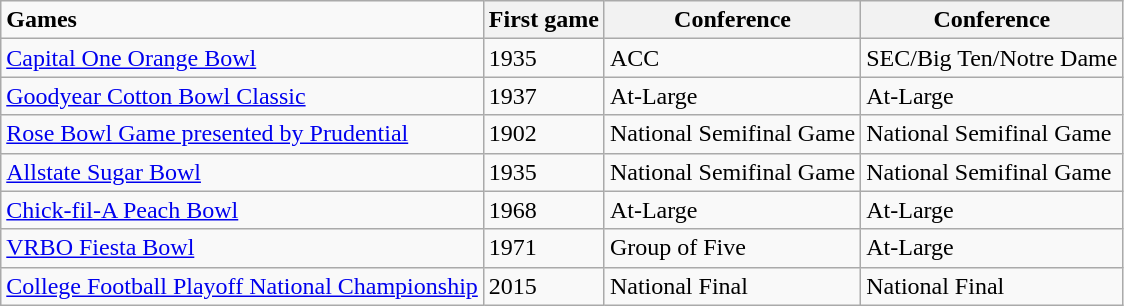<table class="wikitable">
<tr>
<td><strong>Games</strong></td>
<th>First game</th>
<th>Conference</th>
<th>Conference</th>
</tr>
<tr>
<td><a href='#'>Capital One Orange Bowl</a></td>
<td>1935</td>
<td>ACC</td>
<td>SEC/Big Ten/Notre Dame</td>
</tr>
<tr>
<td><a href='#'>Goodyear Cotton Bowl Classic</a></td>
<td>1937</td>
<td>At-Large</td>
<td>At-Large</td>
</tr>
<tr>
<td><a href='#'>Rose Bowl Game presented by Prudential</a></td>
<td>1902</td>
<td>National Semifinal Game</td>
<td>National Semifinal Game</td>
</tr>
<tr>
<td><a href='#'>Allstate Sugar Bowl</a></td>
<td>1935</td>
<td>National Semifinal Game</td>
<td>National Semifinal Game</td>
</tr>
<tr>
<td><a href='#'>Chick-fil-A Peach Bowl</a></td>
<td>1968</td>
<td>At-Large</td>
<td>At-Large</td>
</tr>
<tr>
<td><a href='#'>VRBO Fiesta Bowl</a></td>
<td>1971</td>
<td>Group of Five</td>
<td>At-Large</td>
</tr>
<tr>
<td><a href='#'>College Football Playoff National Championship</a></td>
<td>2015</td>
<td>National Final</td>
<td>National Final</td>
</tr>
</table>
